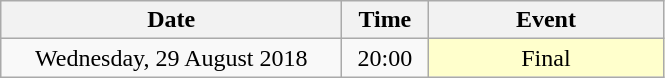<table class = "wikitable" style="text-align:center;">
<tr>
<th width=220>Date</th>
<th width=50>Time</th>
<th width=150>Event</th>
</tr>
<tr>
<td>Wednesday, 29 August 2018</td>
<td>20:00</td>
<td bgcolor=ffffcc>Final</td>
</tr>
</table>
